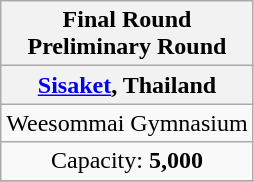<table class=wikitable style=text-align:center>
<tr>
<th>Final Round <br>Preliminary Round</th>
</tr>
<tr>
<th><a href='#'>Sisaket</a>, Thailand</th>
</tr>
<tr>
<td>Weesommai Gymnasium</td>
</tr>
<tr>
<td>Capacity: <strong>5,000</strong></td>
</tr>
<tr>
</tr>
</table>
